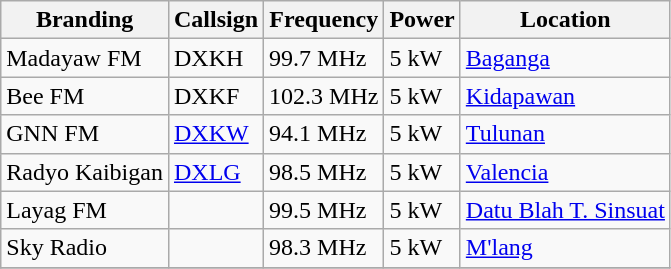<table class="wikitable">
<tr>
<th>Branding</th>
<th>Callsign</th>
<th>Frequency</th>
<th>Power</th>
<th>Location</th>
</tr>
<tr>
<td>Madayaw FM</td>
<td>DXKH</td>
<td>99.7 MHz</td>
<td>5 kW</td>
<td><a href='#'>Baganga</a></td>
</tr>
<tr>
<td>Bee FM</td>
<td>DXKF</td>
<td>102.3 MHz</td>
<td>5 kW</td>
<td><a href='#'>Kidapawan</a></td>
</tr>
<tr>
<td>GNN FM</td>
<td><a href='#'>DXKW</a></td>
<td>94.1 MHz</td>
<td>5 kW</td>
<td><a href='#'>Tulunan</a></td>
</tr>
<tr>
<td>Radyo Kaibigan</td>
<td><a href='#'>DXLG</a></td>
<td>98.5 MHz</td>
<td>5 kW</td>
<td><a href='#'>Valencia</a></td>
</tr>
<tr>
<td>Layag FM</td>
<td></td>
<td>99.5 MHz</td>
<td>5 kW</td>
<td><a href='#'>Datu Blah T. Sinsuat</a></td>
</tr>
<tr>
<td>Sky Radio</td>
<td></td>
<td>98.3 MHz</td>
<td>5 kW</td>
<td><a href='#'>M'lang</a></td>
</tr>
<tr>
</tr>
</table>
